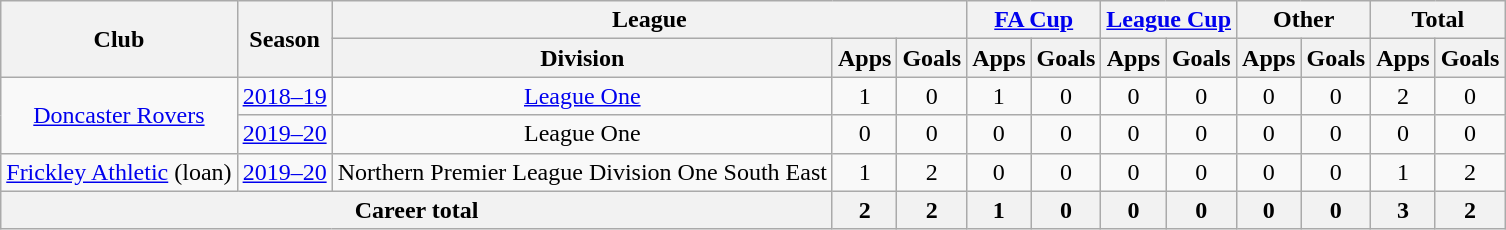<table class=wikitable style="text-align: center">
<tr>
<th rowspan=2>Club</th>
<th rowspan=2>Season</th>
<th colspan=3>League</th>
<th colspan=2><a href='#'>FA Cup</a></th>
<th colspan=2><a href='#'>League Cup</a></th>
<th colspan=2>Other</th>
<th colspan=2>Total</th>
</tr>
<tr>
<th>Division</th>
<th>Apps</th>
<th>Goals</th>
<th>Apps</th>
<th>Goals</th>
<th>Apps</th>
<th>Goals</th>
<th>Apps</th>
<th>Goals</th>
<th>Apps</th>
<th>Goals</th>
</tr>
<tr>
<td rowspan=2><a href='#'>Doncaster Rovers</a></td>
<td><a href='#'>2018–19</a></td>
<td><a href='#'>League One</a></td>
<td>1</td>
<td>0</td>
<td>1</td>
<td>0</td>
<td>0</td>
<td>0</td>
<td>0</td>
<td>0</td>
<td>2</td>
<td>0</td>
</tr>
<tr>
<td><a href='#'>2019–20</a></td>
<td>League One</td>
<td>0</td>
<td>0</td>
<td>0</td>
<td>0</td>
<td>0</td>
<td>0</td>
<td>0</td>
<td>0</td>
<td>0</td>
<td>0</td>
</tr>
<tr>
<td rowspan=1><a href='#'>Frickley Athletic</a> (loan)</td>
<td><a href='#'>2019–20</a></td>
<td>Northern Premier League Division One South East</td>
<td>1</td>
<td>2</td>
<td>0</td>
<td>0</td>
<td>0</td>
<td>0</td>
<td>0</td>
<td>0</td>
<td>1</td>
<td>2</td>
</tr>
<tr>
<th colspan=3>Career total</th>
<th>2</th>
<th>2</th>
<th>1</th>
<th>0</th>
<th>0</th>
<th>0</th>
<th>0</th>
<th>0</th>
<th>3</th>
<th>2</th>
</tr>
</table>
